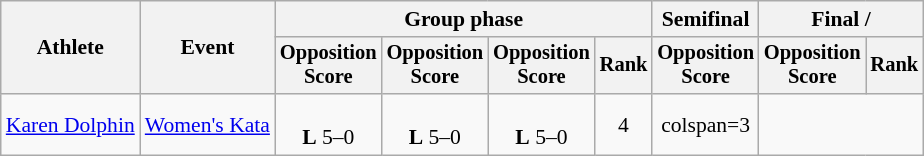<table class="wikitable" style="font-size:90%">
<tr>
<th rowspan="2">Athlete</th>
<th rowspan="2">Event</th>
<th colspan="4">Group phase</th>
<th>Semifinal</th>
<th colspan=2>Final / </th>
</tr>
<tr style="font-size:95%">
<th>Opposition <br> Score</th>
<th>Opposition <br> Score</th>
<th>Opposition <br> Score</th>
<th>Rank</th>
<th>Opposition <br> Score</th>
<th>Opposition <br> Score</th>
<th>Rank</th>
</tr>
<tr align=center>
<td align=left><a href='#'>Karen Dolphin</a></td>
<td align=left><a href='#'>Women's Kata</a></td>
<td><br><strong>L</strong> 5–0</td>
<td><br><strong>L</strong> 5–0</td>
<td><br><strong>L</strong> 5–0</td>
<td>4</td>
<td>colspan=3 </td>
</tr>
</table>
